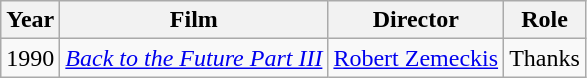<table class="wikitable">
<tr>
<th>Year</th>
<th>Film</th>
<th>Director</th>
<th>Role</th>
</tr>
<tr>
<td>1990</td>
<td><em><a href='#'>Back to the Future Part III</a></em></td>
<td><a href='#'>Robert Zemeckis</a></td>
<td>Thanks</td>
</tr>
</table>
